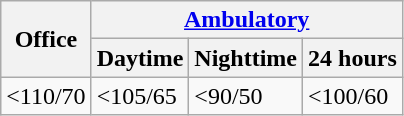<table class="wikitable">
<tr>
<th rowspan=2>Office</th>
<th colspan=3><a href='#'>Ambulatory</a></th>
</tr>
<tr>
<th>Daytime</th>
<th>Nighttime</th>
<th>24 hours</th>
</tr>
<tr>
<td><110/70</td>
<td><105/65</td>
<td><90/50</td>
<td><100/60</td>
</tr>
</table>
